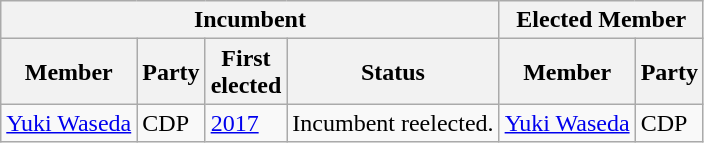<table class="wikitable sortable">
<tr>
<th colspan=4>Incumbent</th>
<th colspan=2>Elected Member</th>
</tr>
<tr>
<th>Member</th>
<th>Party</th>
<th>First<br>elected</th>
<th>Status</th>
<th>Member</th>
<th>Party</th>
</tr>
<tr>
<td><a href='#'>Yuki Waseda</a></td>
<td>CDP</td>
<td><a href='#'>2017</a></td>
<td>Incumbent reelected.</td>
<td><a href='#'>Yuki Waseda</a></td>
<td>CDP</td>
</tr>
</table>
